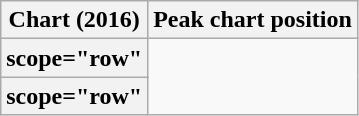<table class="wikitable plainrowheaders" style="text-align:center;">
<tr>
<th>Chart (2016)</th>
<th>Peak chart position</th>
</tr>
<tr>
<th>scope="row"</th>
</tr>
<tr>
<th>scope="row"</th>
</tr>
</table>
